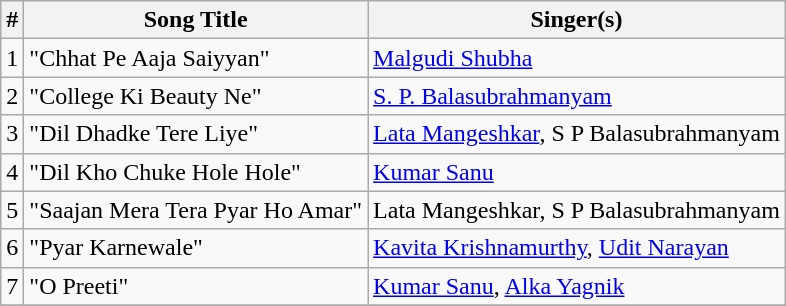<table class="wikitable">
<tr>
<th>#</th>
<th>Song Title</th>
<th>Singer(s)</th>
</tr>
<tr>
<td>1</td>
<td>"Chhat Pe Aaja Saiyyan"</td>
<td><a href='#'>Malgudi Shubha</a></td>
</tr>
<tr>
<td>2</td>
<td>"College Ki Beauty Ne"</td>
<td><a href='#'>S. P. Balasubrahmanyam</a></td>
</tr>
<tr>
<td>3</td>
<td>"Dil Dhadke Tere Liye"</td>
<td><a href='#'>Lata Mangeshkar</a>, S P Balasubrahmanyam</td>
</tr>
<tr>
<td>4</td>
<td>"Dil Kho Chuke Hole Hole"</td>
<td><a href='#'>Kumar Sanu</a></td>
</tr>
<tr>
<td>5</td>
<td>"Saajan Mera Tera Pyar Ho Amar"</td>
<td>Lata Mangeshkar, S P Balasubrahmanyam</td>
</tr>
<tr>
<td>6</td>
<td>"Pyar Karnewale"</td>
<td><a href='#'>Kavita Krishnamurthy</a>, <a href='#'>Udit Narayan</a></td>
</tr>
<tr>
<td>7</td>
<td>"O Preeti"</td>
<td><a href='#'>Kumar Sanu</a>, <a href='#'>Alka Yagnik</a></td>
</tr>
<tr>
</tr>
</table>
